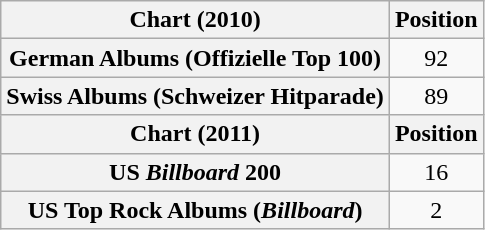<table class="wikitable plainrowheaders" style="text-align:center">
<tr>
<th scope="col">Chart (2010)</th>
<th scope="col">Position</th>
</tr>
<tr>
<th scope="row">German Albums (Offizielle Top 100)</th>
<td>92</td>
</tr>
<tr>
<th scope="row">Swiss Albums (Schweizer Hitparade)</th>
<td>89</td>
</tr>
<tr>
<th scope="col">Chart (2011)</th>
<th scope="col">Position</th>
</tr>
<tr>
<th scope="row">US <em>Billboard</em> 200</th>
<td>16</td>
</tr>
<tr>
<th scope="row">US Top Rock Albums (<em>Billboard</em>)</th>
<td>2</td>
</tr>
</table>
